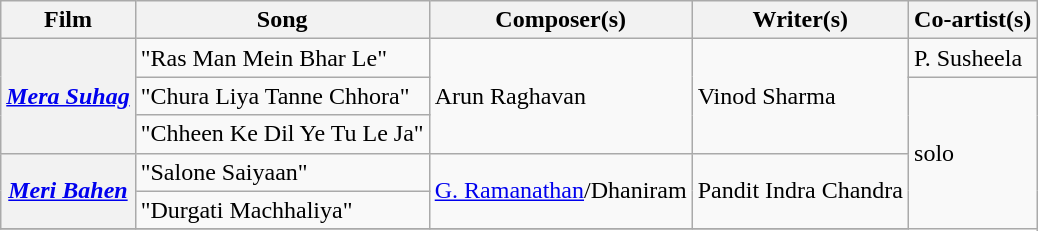<table class="wikitable sortable">
<tr>
<th>Film</th>
<th>Song</th>
<th>Composer(s)</th>
<th>Writer(s)</th>
<th>Co-artist(s)</th>
</tr>
<tr>
<th rowspan="3"><a href='#'><em>Mera Suhag</em></a></th>
<td>"Ras Man Mein Bhar Le"</td>
<td rowspan="3">Arun Raghavan</td>
<td rowspan=3>Vinod Sharma</td>
<td>P. Susheela</td>
</tr>
<tr>
<td>"Chura Liya Tanne Chhora"</td>
<td rowspan=5>solo</td>
</tr>
<tr>
<td>"Chheen Ke Dil Ye Tu Le Ja"</td>
</tr>
<tr>
<th rowspan="2"><a href='#'><em>Meri Bahen</em></a></th>
<td>"Salone Saiyaan"</td>
<td rowspan="2"><a href='#'>G. Ramanathan</a>/Dhaniram</td>
<td rowspan=2>Pandit Indra Chandra</td>
</tr>
<tr>
<td>"Durgati Machhaliya"</td>
</tr>
<tr>
</tr>
</table>
